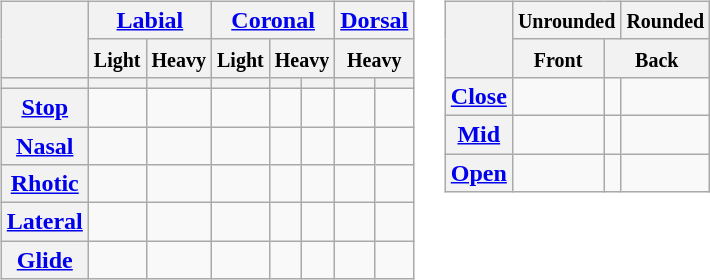<table>
<tr>
<td valign="top"><br><table class="wikitable" style="text-align:center;">
<tr>
<th rowspan="2"></th>
<th colspan="2"><a href='#'>Labial</a></th>
<th colspan="3"><a href='#'>Coronal</a></th>
<th colspan="2"><a href='#'>Dorsal</a></th>
</tr>
<tr>
<th><small>Light</small></th>
<th><small>Heavy</small></th>
<th><small>Light</small></th>
<th colspan="2"><small>Heavy</small></th>
<th colspan="2"><small>Heavy</small></th>
</tr>
<tr>
<th></th>
<th></th>
<th></th>
<th></th>
<th></th>
<th></th>
<th></th>
<th></th>
</tr>
<tr>
<th><a href='#'>Stop</a></th>
<td></td>
<td></td>
<td></td>
<td></td>
<td></td>
<td></td>
<td></td>
</tr>
<tr>
<th><a href='#'>Nasal</a></th>
<td></td>
<td></td>
<td></td>
<td></td>
<td></td>
<td></td>
<td></td>
</tr>
<tr>
<th><a href='#'>Rhotic</a></th>
<td></td>
<td></td>
<td></td>
<td></td>
<td></td>
<td></td>
<td></td>
</tr>
<tr>
<th><a href='#'>Lateral</a></th>
<td></td>
<td></td>
<td></td>
<td></td>
<td></td>
<td></td>
<td></td>
</tr>
<tr>
<th><a href='#'>Glide</a></th>
<td></td>
<td></td>
<td></td>
<td></td>
<td></td>
<td></td>
<td></td>
</tr>
</table>
</td>
<td valign="top"><br><table class="wikitable" style="text-align:center;">
<tr>
<th rowspan="2"></th>
<th colspan="2"><small>Unrounded</small></th>
<th><small>Rounded</small></th>
</tr>
<tr>
<th><small>Front</small></th>
<th colspan="2"><small>Back</small></th>
</tr>
<tr>
<th><a href='#'>Close</a></th>
<td></td>
<td></td>
<td></td>
</tr>
<tr>
<th><a href='#'>Mid</a></th>
<td></td>
<td></td>
<td></td>
</tr>
<tr>
<th><a href='#'>Open</a></th>
<td></td>
<td></td>
<td></td>
</tr>
</table>
</td>
</tr>
</table>
